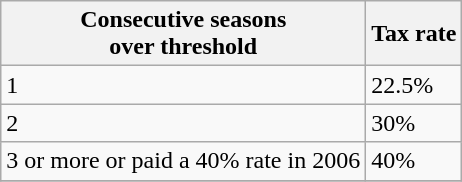<table class="wikitable">
<tr>
<th>Consecutive seasons <br>over threshold</th>
<th>Tax rate</th>
</tr>
<tr>
<td>1</td>
<td>22.5%</td>
</tr>
<tr>
<td>2</td>
<td>30%</td>
</tr>
<tr>
<td>3 or more or paid a 40% rate in 2006</td>
<td>40%</td>
</tr>
<tr>
</tr>
</table>
